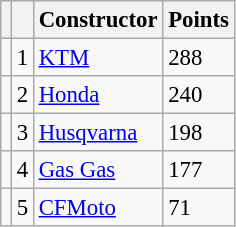<table class="wikitable" style="font-size: 95%;">
<tr>
<th></th>
<th></th>
<th>Constructor</th>
<th>Points</th>
</tr>
<tr>
<td></td>
<td align=center>1</td>
<td> <a href='#'>KTM</a></td>
<td align=left>288</td>
</tr>
<tr>
<td></td>
<td align=center>2</td>
<td> <a href='#'>Honda</a></td>
<td align=left>240</td>
</tr>
<tr>
<td></td>
<td align=center>3</td>
<td> <a href='#'>Husqvarna</a></td>
<td align=left>198</td>
</tr>
<tr>
<td></td>
<td align=center>4</td>
<td> <a href='#'>Gas Gas</a></td>
<td align=left>177</td>
</tr>
<tr>
<td></td>
<td align=center>5</td>
<td> <a href='#'>CFMoto</a></td>
<td align=left>71</td>
</tr>
</table>
